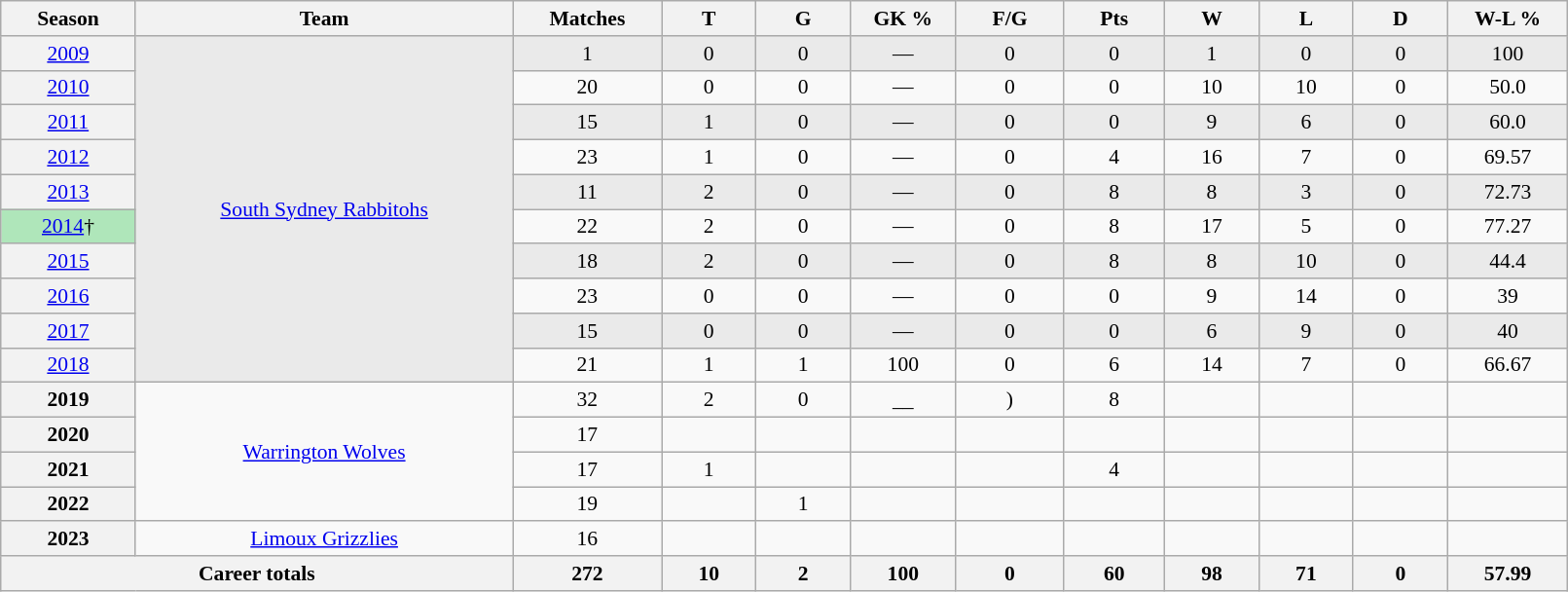<table class="wikitable sortable"  style="font-size:90%; text-align:center; width:85%;">
<tr>
<th width=2%>Season</th>
<th width=8%>Team</th>
<th width=2%>Matches</th>
<th width=2%>T</th>
<th width=2%>G</th>
<th width=2%>GK %</th>
<th width=2%>F/G</th>
<th width=2%>Pts</th>
<th width=2%>W</th>
<th width=2%>L</th>
<th width=2%>D</th>
<th width=2%>W-L %</th>
</tr>
<tr style="background:#eaeaea;">
<th scope="row" style="text-align:center; font-weight:normal"><a href='#'>2009</a></th>
<td rowspan="10" style="text-align:center;"> <a href='#'>South Sydney Rabbitohs</a></td>
<td>1</td>
<td>0</td>
<td>0</td>
<td>—</td>
<td>0</td>
<td>0</td>
<td>1</td>
<td>0</td>
<td>0</td>
<td>100</td>
</tr>
<tr>
<th scope="row" style="text-align:center; font-weight:normal"><a href='#'>2010</a></th>
<td>20</td>
<td>0</td>
<td>0</td>
<td>—</td>
<td>0</td>
<td>0</td>
<td>10</td>
<td>10</td>
<td>0</td>
<td>50.0</td>
</tr>
<tr style="background:#eaeaea;">
<th scope="row" style="text-align:center; font-weight:normal"><a href='#'>2011</a></th>
<td>15</td>
<td>1</td>
<td>0</td>
<td>—</td>
<td>0</td>
<td>0</td>
<td>9</td>
<td>6</td>
<td>0</td>
<td>60.0</td>
</tr>
<tr>
<th scope="row" style="text-align:center; font-weight:normal"><a href='#'>2012</a></th>
<td>23</td>
<td>1</td>
<td>0</td>
<td>—</td>
<td>0</td>
<td>4</td>
<td>16</td>
<td>7</td>
<td>0</td>
<td>69.57</td>
</tr>
<tr style="background:#eaeaea;">
<th scope="row" style="text-align:center; font-weight:normal"><a href='#'>2013</a></th>
<td>11</td>
<td>2</td>
<td>0</td>
<td>—</td>
<td>0</td>
<td>8</td>
<td>8</td>
<td>3</td>
<td>0</td>
<td>72.73</td>
</tr>
<tr>
<th scope="row" style="text-align:center; background:#afe6ba; font-weight:normal"><a href='#'>2014</a>†</th>
<td>22</td>
<td>2</td>
<td>0</td>
<td>—</td>
<td>0</td>
<td>8</td>
<td>17</td>
<td>5</td>
<td>0</td>
<td>77.27</td>
</tr>
<tr style="background:#eaeaea;">
<th scope="row" style="text-align:center; font-weight:normal"><a href='#'>2015</a></th>
<td>18</td>
<td>2</td>
<td>0</td>
<td>—</td>
<td>0</td>
<td>8</td>
<td>8</td>
<td>10</td>
<td>0</td>
<td>44.4</td>
</tr>
<tr>
<th scope="row" style="text-align:center; font-weight:normal"><a href='#'>2016</a></th>
<td>23</td>
<td>0</td>
<td>0</td>
<td>—</td>
<td>0</td>
<td>0</td>
<td>9</td>
<td>14</td>
<td>0</td>
<td>39</td>
</tr>
<tr style="background:#eaeaea;">
<th scope="row" style="text-align:center; font-weight:normal"><a href='#'>2017</a></th>
<td>15</td>
<td>0</td>
<td>0</td>
<td>—</td>
<td>0</td>
<td>0</td>
<td>6</td>
<td>9</td>
<td>0</td>
<td>40</td>
</tr>
<tr>
<th scope="row" style="text-align:center; font-weight:normal"><a href='#'>2018</a></th>
<td>21</td>
<td>1</td>
<td>1</td>
<td>100</td>
<td>0</td>
<td>6</td>
<td>14</td>
<td>7</td>
<td>0</td>
<td>66.67</td>
</tr>
<tr>
<th>2019</th>
<td rowspan="4"> <a href='#'>Warrington Wolves</a></td>
<td>32</td>
<td>2</td>
<td>0</td>
<td>__</td>
<td>)</td>
<td>8</td>
<td></td>
<td></td>
<td></td>
<td></td>
</tr>
<tr>
<th>2020</th>
<td>17</td>
<td></td>
<td></td>
<td></td>
<td></td>
<td></td>
<td></td>
<td></td>
<td></td>
<td></td>
</tr>
<tr>
<th>2021</th>
<td>17</td>
<td>1</td>
<td></td>
<td></td>
<td></td>
<td>4</td>
<td></td>
<td></td>
<td></td>
<td></td>
</tr>
<tr>
<th>2022</th>
<td>19</td>
<td></td>
<td>1</td>
<td></td>
<td></td>
<td></td>
<td></td>
<td></td>
<td></td>
<td></td>
</tr>
<tr>
<th>2023</th>
<td> <a href='#'>Limoux Grizzlies</a></td>
<td>16</td>
<td></td>
<td></td>
<td></td>
<td></td>
<td></td>
<td></td>
<td></td>
<td></td>
<td></td>
</tr>
<tr class="sortbottom">
<th colspan="2">Career totals</th>
<th>272</th>
<th>10</th>
<th>2</th>
<th>100</th>
<th>0</th>
<th>60</th>
<th>98</th>
<th>71</th>
<th>0</th>
<th>57.99</th>
</tr>
</table>
